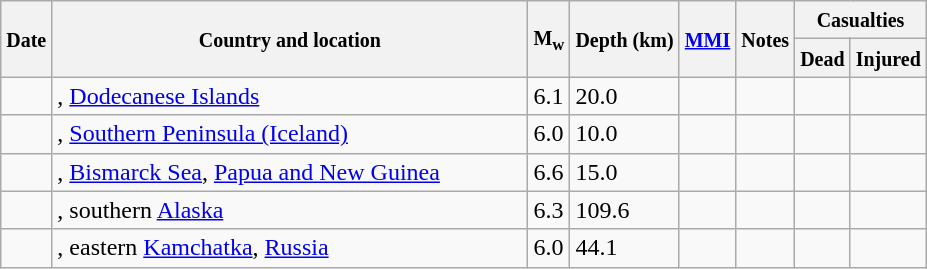<table class="wikitable sortable sort-under" style="border:1px black; margin-left:1em;">
<tr>
<th rowspan="2"><small>Date</small></th>
<th rowspan="2" style="width: 310px"><small>Country and location</small></th>
<th rowspan="2"><small>M<sub>w</sub></small></th>
<th rowspan="2"><small>Depth (km)</small></th>
<th rowspan="2"><small><a href='#'>MMI</a></small></th>
<th rowspan="2" class="unsortable"><small>Notes</small></th>
<th colspan="2"><small>Casualties</small></th>
</tr>
<tr>
<th><small>Dead</small></th>
<th><small>Injured</small></th>
</tr>
<tr>
<td></td>
<td>, <a href='#'>Dodecanese Islands</a></td>
<td>6.1</td>
<td>20.0</td>
<td></td>
<td></td>
<td></td>
<td></td>
</tr>
<tr>
<td></td>
<td>, <a href='#'>Southern Peninsula (Iceland)</a></td>
<td>6.0</td>
<td>10.0</td>
<td></td>
<td></td>
<td></td>
<td></td>
</tr>
<tr>
<td></td>
<td>, <a href='#'>Bismarck Sea</a>, <a href='#'>Papua and New Guinea</a></td>
<td>6.6</td>
<td>15.0</td>
<td></td>
<td></td>
<td></td>
<td></td>
</tr>
<tr>
<td></td>
<td>, southern <a href='#'>Alaska</a></td>
<td>6.3</td>
<td>109.6</td>
<td></td>
<td></td>
<td></td>
<td></td>
</tr>
<tr>
<td></td>
<td>, eastern <a href='#'>Kamchatka</a>, <a href='#'>Russia</a></td>
<td>6.0</td>
<td>44.1</td>
<td></td>
<td></td>
<td></td>
<td></td>
</tr>
</table>
